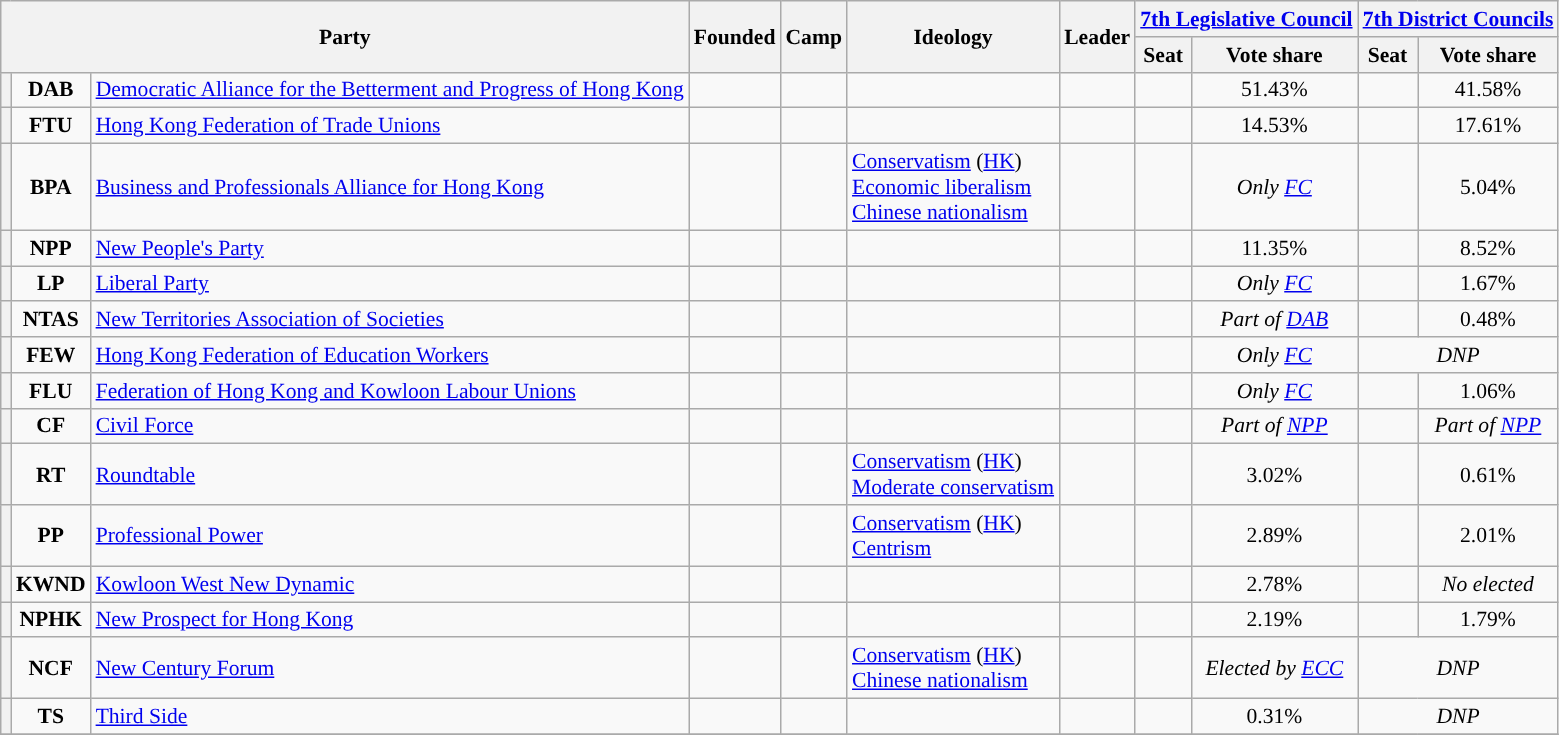<table class="wikitable sortable" style="font-size:90%;">
<tr>
<th rowspan=2 colspan=3>Party</th>
<th rowspan=2>Founded</th>
<th rowspan=2>Camp</th>
<th rowspan=2>Ideology</th>
<th rowspan=2>Leader</th>
<th colspan=2><a href='#'>7th Legislative Council</a></th>
<th colspan="2"><a href='#'>7th District Councils</a></th>
</tr>
<tr>
<th>Seat</th>
<th>Vote share</th>
<th>Seat</th>
<th>Vote share</th>
</tr>
<tr>
<th style="background:"></th>
<td style="text-align:center"><strong>DAB</strong></td>
<td><a href='#'>Democratic Alliance for the Betterment and Progress of Hong Kong</a><br><small></small></td>
<td></td>
<td></td>
<td></td>
<td></td>
<td></td>
<td style="text-align:center">51.43%</td>
<td></td>
<td style="text-align:center">41.58%</td>
</tr>
<tr>
<th style="background:"></th>
<td style="text-align:center"><strong>FTU</strong></td>
<td><a href='#'>Hong Kong Federation of Trade Unions</a><br><small></small></td>
<td></td>
<td></td>
<td></td>
<td></td>
<td></td>
<td style="text-align:center">14.53%</td>
<td></td>
<td style="text-align:center">17.61%</td>
</tr>
<tr>
<th style="background:"></th>
<td style="text-align:center"><strong>BPA</strong></td>
<td><a href='#'>Business and Professionals Alliance for Hong Kong</a><br><small></small></td>
<td></td>
<td></td>
<td><a href='#'>Conservatism</a> (<a href='#'>HK</a>)<br><a href='#'>Economic liberalism</a><br><a href='#'>Chinese nationalism</a></td>
<td></td>
<td></td>
<td style="text-align:center"><em>Only <a href='#'>FC</a></em></td>
<td></td>
<td style="text-align:center">5.04%</td>
</tr>
<tr>
<th style="background:"></th>
<td style="text-align:center"><strong>NPP</strong></td>
<td><a href='#'>New People's Party</a><br><small></small></td>
<td></td>
<td></td>
<td></td>
<td></td>
<td></td>
<td style="text-align:center">11.35%</td>
<td></td>
<td style="text-align:center">8.52%</td>
</tr>
<tr>
<th style="background:"></th>
<td style="text-align:center"><strong>LP</strong></td>
<td><a href='#'>Liberal Party</a><br><small></small></td>
<td></td>
<td></td>
<td></td>
<td></td>
<td></td>
<td style="text-align:center"><em>Only <a href='#'>FC</a></em></td>
<td></td>
<td style="text-align:center">1.67%</td>
</tr>
<tr>
<th style="background:"></th>
<td style="text-align:center"><strong>NTAS</strong></td>
<td><a href='#'>New Territories Association of Societies</a><br><small></small></td>
<td></td>
<td></td>
<td></td>
<td></td>
<td></td>
<td style="text-align:center"><em>Part of <a href='#'>DAB</a></em></td>
<td></td>
<td style="text-align:center">0.48%</td>
</tr>
<tr>
<th style="background:"></th>
<td style="text-align:center"><strong>FEW</strong></td>
<td><a href='#'>Hong Kong Federation of Education Workers</a><br><small></small></td>
<td></td>
<td></td>
<td></td>
<td></td>
<td></td>
<td style="text-align:center"><em>Only <a href='#'>FC</a></em></td>
<td style="text-align:center" colspan=2><em>DNP</em></td>
</tr>
<tr>
<th style="background:"></th>
<td style="text-align:center"><strong>FLU</strong></td>
<td><a href='#'>Federation of Hong Kong and Kowloon Labour Unions</a><br><small></small></td>
<td></td>
<td></td>
<td></td>
<td></td>
<td></td>
<td style="text-align:center"><em>Only <a href='#'>FC</a></em></td>
<td></td>
<td style="text-align:center">1.06%</td>
</tr>
<tr>
<th style="background:"></th>
<td style="text-align:center"><strong>CF</strong></td>
<td><a href='#'>Civil Force</a><br><small></small></td>
<td></td>
<td></td>
<td></td>
<td></td>
<td></td>
<td style="text-align:center"><em>Part of <a href='#'>NPP</a></em></td>
<td></td>
<td style="text-align:center"><em>Part of <a href='#'>NPP</a></em></td>
</tr>
<tr>
<th style="background:"></th>
<td style="text-align:center"><strong>RT</strong></td>
<td><a href='#'>Roundtable</a><br><small></small></td>
<td></td>
<td></td>
<td><a href='#'>Conservatism</a> (<a href='#'>HK</a>)<br><a href='#'>Moderate conservatism</a></td>
<td></td>
<td></td>
<td style="text-align:center">3.02%</td>
<td></td>
<td style="text-align:center">0.61%</td>
</tr>
<tr>
<th style="background:"></th>
<td style="text-align:center"><strong>PP</strong></td>
<td><a href='#'>Professional Power</a><br><small></small></td>
<td></td>
<td></td>
<td><a href='#'>Conservatism</a> (<a href='#'>HK</a>)<br><a href='#'>Centrism</a></td>
<td></td>
<td></td>
<td style="text-align:center">2.89%</td>
<td></td>
<td style="text-align:center">2.01%</td>
</tr>
<tr>
<th style="background:"></th>
<td style="text-align:center"><strong>KWND</strong></td>
<td><a href='#'>Kowloon West New Dynamic</a><br><small></small></td>
<td></td>
<td></td>
<td></td>
<td></td>
<td></td>
<td style="text-align:center">2.78%</td>
<td></td>
<td style="text-align:center"><em>No elected</em></td>
</tr>
<tr>
<th style="background:"></th>
<td style="text-align:center"><strong>NPHK</strong></td>
<td><a href='#'>New Prospect for Hong Kong</a><br><small></small></td>
<td></td>
<td></td>
<td></td>
<td></td>
<td></td>
<td style="text-align:center">2.19%</td>
<td></td>
<td style="text-align:center">1.79%</td>
</tr>
<tr>
<th style="background:"></th>
<td style="text-align:center"><strong>NCF</strong></td>
<td><a href='#'>New Century Forum</a><br><small></small></td>
<td></td>
<td></td>
<td><a href='#'>Conservatism</a> (<a href='#'>HK</a>)<br><a href='#'>Chinese nationalism</a></td>
<td></td>
<td></td>
<td style="text-align:center"><em>Elected by <a href='#'>ECC</a></em></td>
<td style="text-align:center" colspan=2><em>DNP</em></td>
</tr>
<tr>
<th style="background:"></th>
<td style="text-align:center"><strong>TS</strong></td>
<td><a href='#'>Third Side</a><br><small></small></td>
<td></td>
<td></td>
<td></td>
<td></td>
<td></td>
<td style="text-align:center">0.31%</td>
<td style="text-align:center" colspan=2><em>DNP</em></td>
</tr>
<tr>
</tr>
</table>
